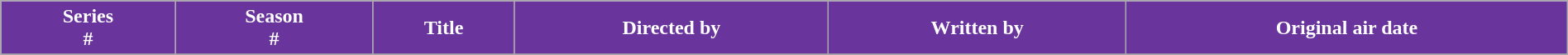<table class="wikitable plainrowheaders" style="width:100%;">
<tr style="color:white">
<th style="background: #69359C;">Series<br>#</th>
<th style="background: #69359C;">Season<br>#</th>
<th style="background: #69359C;">Title</th>
<th style="background: #69359C;">Directed by</th>
<th style="background: #69359C;">Written by</th>
<th style="background: #69359C;">Original air date</th>
</tr>
<tr>
</tr>
</table>
